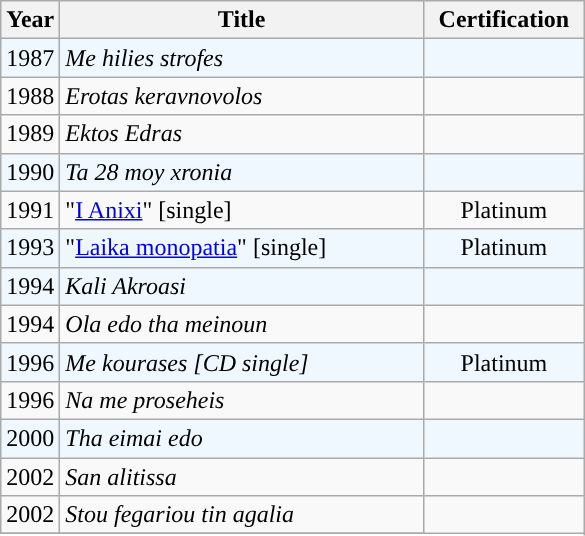<table class="wikitable">
<tr>
<th width="20">Year</th>
<th width="235">Title</th>
<th width="100">Certification</th>
</tr>
<tr bgcolor="#F0F8FF">
<td>1987</td>
<td><em>Me hilies strofes</em></td>
<td></td>
</tr>
<tr>
<td>1988</td>
<td><em>Erotas keravnovolos</em></td>
<td></td>
</tr>
<tr>
<td>1989</td>
<td><em>Ektos Edras</em></td>
<td></td>
</tr>
<tr bgcolor="#F0F8FF">
<td>1990</td>
<td><em>Ta 28 moy xronia</em></td>
<td></td>
</tr>
<tr>
<td>1991</td>
<td>"<a href='#'>I Anixi</a>" [single]</td>
<td align="center">Platinum</td>
</tr>
<tr bgcolor="#F0F8FF">
<td>1993</td>
<td>"<a href='#'>Laika monopatia</a>" [single]</td>
<td align="center">Platinum</td>
</tr>
<tr bgcolor="#F0F8FF">
<td>1994</td>
<td><em>Kali Akroasi</em></td>
<td></td>
</tr>
<tr>
<td>1994</td>
<td><em>Ola edo tha meinoun</em></td>
<td></td>
</tr>
<tr bgcolor="#F0F8FF">
<td>1996</td>
<td><em>Me kourases [CD single]</em></td>
<td align="center">Platinum</td>
</tr>
<tr>
<td>1996</td>
<td><em>Na me proseheis</em></td>
<td></td>
</tr>
<tr bgcolor="#F0F8FF">
<td>2000</td>
<td><em>Tha eimai edo</em></td>
<td></td>
</tr>
<tr>
<td>2002</td>
<td><em>San alitissa</em></td>
<td></td>
</tr>
<tr>
<td>2002</td>
<td><em>Stou fegariou tin agalia</em></td>
</tr>
<tr>
</tr>
</table>
